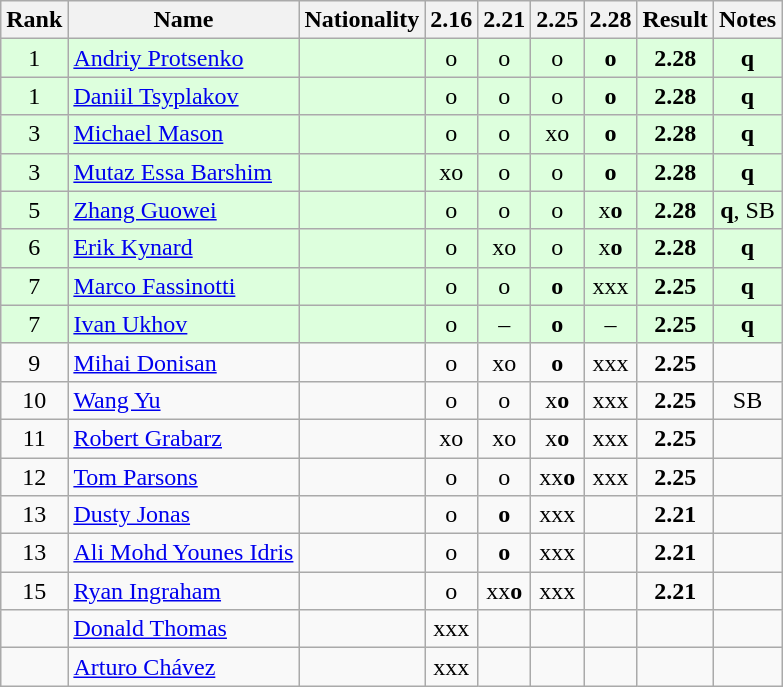<table class="wikitable sortable" style="text-align:center">
<tr>
<th>Rank</th>
<th>Name</th>
<th>Nationality</th>
<th>2.16</th>
<th>2.21</th>
<th>2.25</th>
<th>2.28</th>
<th>Result</th>
<th>Notes</th>
</tr>
<tr bgcolor=#ddffdd>
<td>1</td>
<td align=left><a href='#'>Andriy Protsenko</a></td>
<td align=left></td>
<td>o</td>
<td>o</td>
<td>o</td>
<td><strong>o</strong></td>
<td><strong>2.28</strong></td>
<td><strong>q</strong></td>
</tr>
<tr bgcolor=#ddffdd>
<td>1</td>
<td align=left><a href='#'>Daniil Tsyplakov</a></td>
<td align=left></td>
<td>o</td>
<td>o</td>
<td>o</td>
<td><strong>o</strong></td>
<td><strong>2.28</strong></td>
<td><strong>q</strong></td>
</tr>
<tr bgcolor=#ddffdd>
<td>3</td>
<td align=left><a href='#'>Michael Mason</a></td>
<td align=left></td>
<td>o</td>
<td>o</td>
<td>xo</td>
<td><strong>o</strong></td>
<td><strong>2.28</strong></td>
<td><strong>q</strong></td>
</tr>
<tr bgcolor=#ddffdd>
<td>3</td>
<td align=left><a href='#'>Mutaz Essa Barshim</a></td>
<td align=left></td>
<td>xo</td>
<td>o</td>
<td>o</td>
<td><strong>o</strong></td>
<td><strong>2.28</strong></td>
<td><strong>q</strong></td>
</tr>
<tr bgcolor=#ddffdd>
<td>5</td>
<td align=left><a href='#'>Zhang Guowei</a></td>
<td align=left></td>
<td>o</td>
<td>o</td>
<td>o</td>
<td>x<strong>o</strong></td>
<td><strong>2.28</strong></td>
<td><strong>q</strong>, SB</td>
</tr>
<tr bgcolor=#ddffdd>
<td>6</td>
<td align=left><a href='#'>Erik Kynard</a></td>
<td align=left></td>
<td>o</td>
<td>xo</td>
<td>o</td>
<td>x<strong>o</strong></td>
<td><strong>2.28</strong></td>
<td><strong>q</strong></td>
</tr>
<tr bgcolor=#ddffdd>
<td>7</td>
<td align=left><a href='#'>Marco Fassinotti</a></td>
<td align=left></td>
<td>o</td>
<td>o</td>
<td><strong>o</strong></td>
<td>xxx</td>
<td><strong>2.25</strong></td>
<td><strong>q</strong></td>
</tr>
<tr bgcolor=#ddffdd>
<td>7</td>
<td align=left><a href='#'>Ivan Ukhov</a></td>
<td align=left></td>
<td>o</td>
<td>–</td>
<td><strong>o</strong></td>
<td>–</td>
<td><strong>2.25</strong></td>
<td><strong>q</strong></td>
</tr>
<tr>
<td>9</td>
<td align=left><a href='#'>Mihai Donisan</a></td>
<td align=left></td>
<td>o</td>
<td>xo</td>
<td><strong>o</strong></td>
<td>xxx</td>
<td><strong>2.25</strong></td>
<td></td>
</tr>
<tr>
<td>10</td>
<td align=left><a href='#'>Wang Yu</a></td>
<td align=left></td>
<td>o</td>
<td>o</td>
<td>x<strong>o</strong></td>
<td>xxx</td>
<td><strong>2.25</strong></td>
<td>SB</td>
</tr>
<tr>
<td>11</td>
<td align=left><a href='#'>Robert Grabarz</a></td>
<td align=left></td>
<td>xo</td>
<td>xo</td>
<td>x<strong>o</strong></td>
<td>xxx</td>
<td><strong>2.25</strong></td>
<td></td>
</tr>
<tr>
<td>12</td>
<td align=left><a href='#'>Tom Parsons</a></td>
<td align=left></td>
<td>o</td>
<td>o</td>
<td>xx<strong>o</strong></td>
<td>xxx</td>
<td><strong>2.25</strong></td>
<td></td>
</tr>
<tr>
<td>13</td>
<td align=left><a href='#'>Dusty Jonas</a></td>
<td align=left></td>
<td>o</td>
<td><strong>o</strong></td>
<td>xxx</td>
<td></td>
<td><strong>2.21</strong></td>
<td></td>
</tr>
<tr>
<td>13</td>
<td align=left><a href='#'>Ali Mohd Younes Idris</a></td>
<td align=left></td>
<td>o</td>
<td><strong>o</strong></td>
<td>xxx</td>
<td></td>
<td><strong>2.21</strong></td>
<td></td>
</tr>
<tr>
<td>15</td>
<td align=left><a href='#'>Ryan Ingraham</a></td>
<td align=left></td>
<td>o</td>
<td>xx<strong>o</strong></td>
<td>xxx</td>
<td></td>
<td><strong>2.21</strong></td>
<td></td>
</tr>
<tr>
<td></td>
<td align=left><a href='#'>Donald Thomas</a></td>
<td align=left></td>
<td>xxx</td>
<td></td>
<td></td>
<td></td>
<td><strong></strong></td>
<td></td>
</tr>
<tr>
<td></td>
<td align=left><a href='#'>Arturo Chávez</a></td>
<td align=left></td>
<td>xxx</td>
<td></td>
<td></td>
<td></td>
<td><strong></strong></td>
<td></td>
</tr>
</table>
